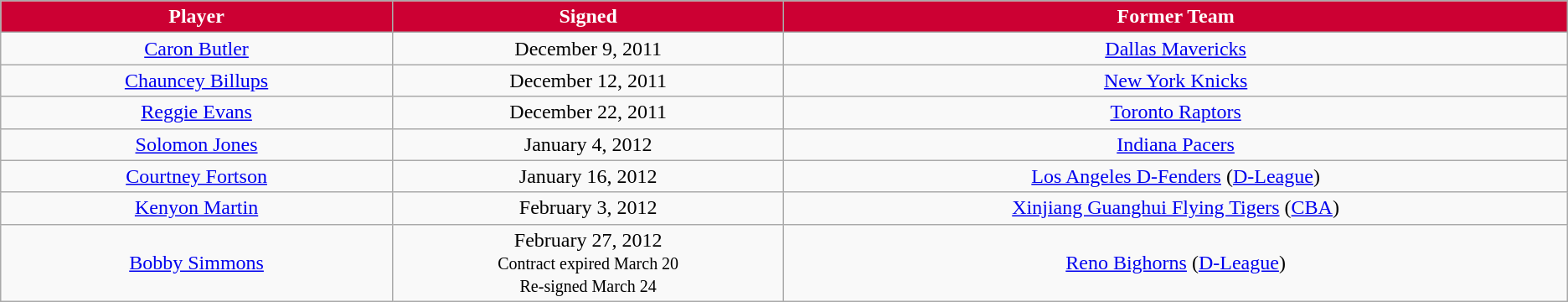<table class="wikitable sortable sortable">
<tr>
<th style="background:#CC0033; color:white" width="10%">Player</th>
<th style="background:#CC0033; color:white" width="10%">Signed</th>
<th style="background:#CC0033; color:white" width="20%">Former Team</th>
</tr>
<tr style="text-align: center">
<td><a href='#'>Caron Butler</a></td>
<td>December 9, 2011</td>
<td><a href='#'>Dallas Mavericks</a></td>
</tr>
<tr style="text-align: center">
<td><a href='#'>Chauncey Billups</a></td>
<td>December 12, 2011</td>
<td><a href='#'>New York Knicks</a></td>
</tr>
<tr style="text-align: center">
<td><a href='#'>Reggie Evans</a></td>
<td>December 22, 2011</td>
<td><a href='#'>Toronto Raptors</a></td>
</tr>
<tr style="text-align: center">
<td><a href='#'>Solomon Jones</a></td>
<td>January 4, 2012</td>
<td><a href='#'>Indiana Pacers</a></td>
</tr>
<tr style="text-align: center">
<td><a href='#'>Courtney Fortson</a></td>
<td>January 16, 2012</td>
<td><a href='#'>Los Angeles D-Fenders</a> (<a href='#'>D-League</a>)</td>
</tr>
<tr style="text-align: center">
<td><a href='#'>Kenyon Martin</a></td>
<td>February 3, 2012</td>
<td><a href='#'>Xinjiang Guanghui Flying Tigers</a> (<a href='#'>CBA</a>)</td>
</tr>
<tr style="text-align: center">
<td><a href='#'>Bobby Simmons</a></td>
<td>February 27, 2012 <br><small>Contract expired March 20 <br>Re-signed March 24</small></td>
<td><a href='#'>Reno Bighorns</a> (<a href='#'>D-League</a>)</td>
</tr>
</table>
